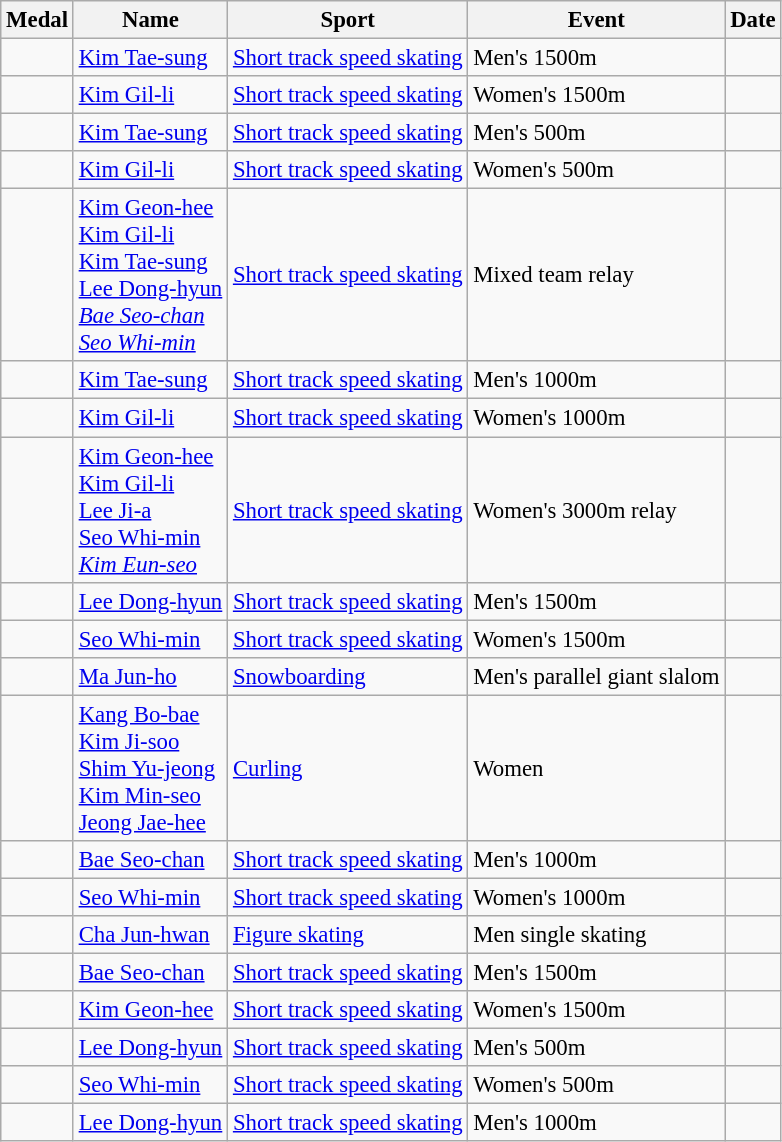<table class="wikitable sortable" style="font-size:95%;">
<tr>
<th>Medal</th>
<th>Name</th>
<th>Sport</th>
<th>Event</th>
<th>Date</th>
</tr>
<tr>
<td></td>
<td><a href='#'>Kim Tae-sung</a></td>
<td><a href='#'>Short track speed skating</a></td>
<td>Men's 1500m</td>
<td></td>
</tr>
<tr>
<td></td>
<td><a href='#'>Kim Gil-li</a></td>
<td><a href='#'>Short track speed skating</a></td>
<td>Women's 1500m</td>
<td></td>
</tr>
<tr>
<td></td>
<td><a href='#'>Kim Tae-sung</a></td>
<td><a href='#'>Short track speed skating</a></td>
<td>Men's 500m</td>
<td></td>
</tr>
<tr>
<td></td>
<td><a href='#'>Kim Gil-li</a></td>
<td><a href='#'>Short track speed skating</a></td>
<td>Women's 500m</td>
<td></td>
</tr>
<tr>
<td></td>
<td><a href='#'>Kim Geon-hee</a><br><a href='#'>Kim Gil-li</a><br><a href='#'>Kim Tae-sung</a><br><a href='#'>Lee Dong-hyun</a><br><em><a href='#'>Bae Seo-chan</a></em><br><em><a href='#'>Seo Whi-min</a></em></td>
<td><a href='#'>Short track speed skating</a></td>
<td>Mixed team relay</td>
<td></td>
</tr>
<tr>
<td></td>
<td><a href='#'>Kim Tae-sung</a></td>
<td><a href='#'>Short track speed skating</a></td>
<td>Men's 1000m</td>
<td></td>
</tr>
<tr>
<td></td>
<td><a href='#'>Kim Gil-li</a></td>
<td><a href='#'>Short track speed skating</a></td>
<td>Women's 1000m</td>
<td></td>
</tr>
<tr>
<td></td>
<td><a href='#'>Kim Geon-hee</a><br><a href='#'>Kim Gil-li</a><br><a href='#'>Lee Ji-a</a><br><a href='#'>Seo Whi-min</a><br><em><a href='#'>Kim Eun-seo</a></em></td>
<td><a href='#'>Short track speed skating</a></td>
<td>Women's 3000m relay</td>
<td></td>
</tr>
<tr>
<td></td>
<td><a href='#'>Lee Dong-hyun</a></td>
<td><a href='#'>Short track speed skating</a></td>
<td>Men's 1500m</td>
<td></td>
</tr>
<tr>
<td></td>
<td><a href='#'>Seo Whi-min</a></td>
<td><a href='#'>Short track speed skating</a></td>
<td>Women's 1500m</td>
<td></td>
</tr>
<tr>
<td></td>
<td><a href='#'>Ma Jun-ho</a></td>
<td><a href='#'>Snowboarding</a></td>
<td>Men's parallel giant slalom</td>
<td></td>
</tr>
<tr>
<td></td>
<td><a href='#'>Kang Bo-bae</a><br><a href='#'>Kim Ji-soo</a><br><a href='#'>Shim Yu-jeong</a><br><a href='#'>Kim Min-seo</a><br><a href='#'>Jeong Jae-hee</a></td>
<td><a href='#'>Curling</a></td>
<td>Women</td>
<td></td>
</tr>
<tr>
<td></td>
<td><a href='#'>Bae Seo-chan</a></td>
<td><a href='#'>Short track speed skating</a></td>
<td>Men's 1000m</td>
<td></td>
</tr>
<tr>
<td></td>
<td><a href='#'>Seo Whi-min</a></td>
<td><a href='#'>Short track speed skating</a></td>
<td>Women's 1000m</td>
<td></td>
</tr>
<tr>
<td></td>
<td><a href='#'>Cha Jun-hwan</a></td>
<td><a href='#'>Figure skating</a></td>
<td>Men single skating</td>
<td></td>
</tr>
<tr>
<td></td>
<td><a href='#'>Bae Seo-chan</a></td>
<td><a href='#'>Short track speed skating</a></td>
<td>Men's 1500m</td>
<td></td>
</tr>
<tr>
<td></td>
<td><a href='#'>Kim Geon-hee</a></td>
<td><a href='#'>Short track speed skating</a></td>
<td>Women's 1500m</td>
<td></td>
</tr>
<tr>
<td></td>
<td><a href='#'>Lee Dong-hyun</a></td>
<td><a href='#'>Short track speed skating</a></td>
<td>Men's 500m</td>
<td></td>
</tr>
<tr>
<td></td>
<td><a href='#'>Seo Whi-min</a></td>
<td><a href='#'>Short track speed skating</a></td>
<td>Women's 500m</td>
<td></td>
</tr>
<tr>
<td></td>
<td><a href='#'>Lee Dong-hyun</a></td>
<td><a href='#'>Short track speed skating</a></td>
<td>Men's 1000m</td>
<td></td>
</tr>
</table>
